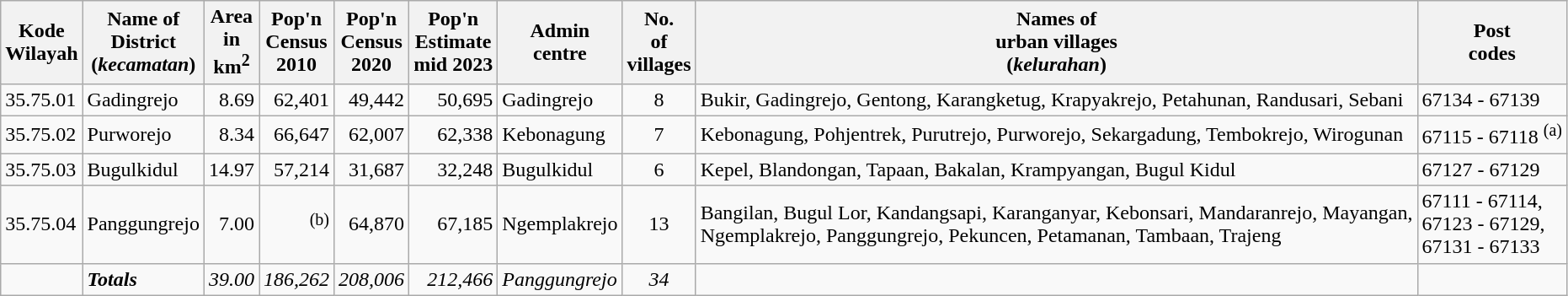<table class="sortable wikitable">
<tr>
<th>Kode <br>Wilayah</th>
<th>Name of<br>District<br>(<em>kecamatan</em>)</th>
<th>Area <br>in<br> km<sup>2</sup></th>
<th>Pop'n<br>Census<br>2010</th>
<th>Pop'n<br>Census<br>2020</th>
<th>Pop'n<br>Estimate<br>mid 2023</th>
<th>Admin<br>centre</th>
<th>No.<br>of<br>villages</th>
<th>Names of<br>urban villages<br>(<em>kelurahan</em>)</th>
<th>Post<br>codes</th>
</tr>
<tr>
<td>35.75.01</td>
<td>Gadingrejo</td>
<td align="right">8.69</td>
<td align="right">62,401</td>
<td align="right">49,442</td>
<td align="right">50,695</td>
<td>Gadingrejo</td>
<td align="center">8</td>
<td>Bukir, Gadingrejo, Gentong, Karangketug, Krapyakrejo, Petahunan, Randusari, Sebani</td>
<td>67134 - 67139</td>
</tr>
<tr>
<td>35.75.02</td>
<td>Purworejo</td>
<td align="right">8.34</td>
<td align="right">66,647</td>
<td align="right">62,007</td>
<td align="right">62,338</td>
<td>Kebonagung</td>
<td align="center">7</td>
<td>Kebonagung, Pohjentrek, Purutrejo, Purworejo, Sekargadung, Tembokrejo, Wirogunan</td>
<td>67115 - 67118 <sup>(a)</sup></td>
</tr>
<tr>
<td>35.75.03</td>
<td>Bugulkidul</td>
<td align="right">14.97</td>
<td align="right">57,214</td>
<td align="right">31,687</td>
<td align="right">32,248</td>
<td>Bugulkidul</td>
<td align="center">6</td>
<td>Kepel, Blandongan, Tapaan, Bakalan, Krampyangan, Bugul Kidul</td>
<td>67127 - 67129</td>
</tr>
<tr>
<td>35.75.04</td>
<td>Panggungrejo</td>
<td align="right">7.00</td>
<td align="right"><sup>(b)</sup></td>
<td align="right">64,870</td>
<td align="right">67,185</td>
<td>Ngemplakrejo</td>
<td align="center">13</td>
<td>Bangilan, Bugul Lor, Kandangsapi, Karanganyar, Kebonsari, Mandaranrejo, Mayangan, <br>Ngemplakrejo, Panggungrejo, Pekuncen, Petamanan, Tambaan, Trajeng</td>
<td>67111 - 67114,<br>67123 - 67129,<br>67131 - 67133</td>
</tr>
<tr>
<td></td>
<td><strong><em>Totals</em></strong></td>
<td align="right"><em>39.00</em></td>
<td align="right"><em>186,262</em></td>
<td align="right"><em>208,006</em></td>
<td align="right"><em>212,466</em></td>
<td><em>Panggungrejo</em></td>
<td align="center"><em>34</em></td>
<td></td>
</tr>
</table>
